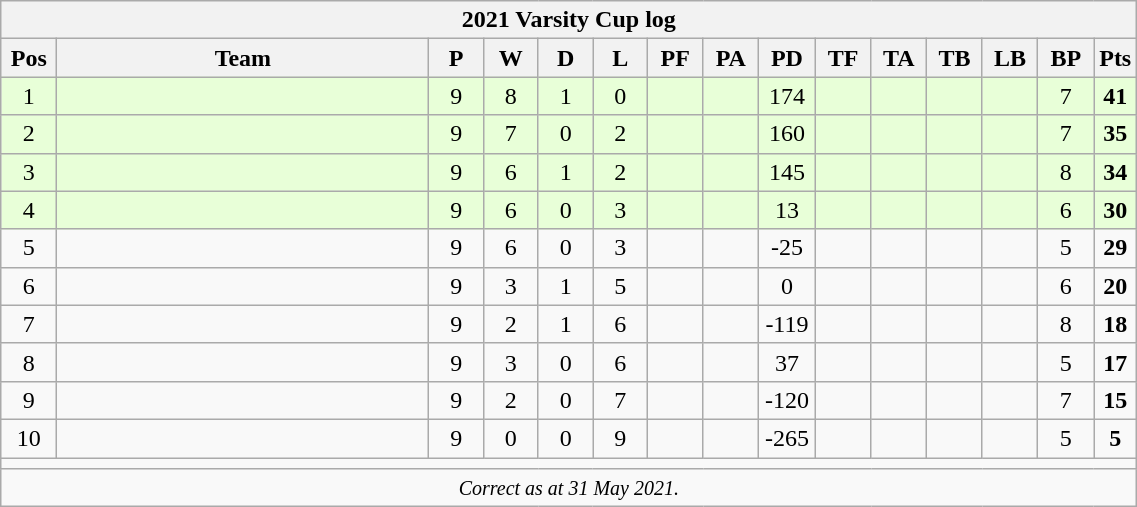<table class="wikitable" style="text-align:center; font-size:100%; width:60%;">
<tr>
<th colspan="100%" cellpadding="0" cellspacing="0"><strong>2021 Varsity Cup log</strong></th>
</tr>
<tr>
<th style="width:5%;">Pos</th>
<th style="width:35%;">Team</th>
<th style="width:5%;">P</th>
<th style="width:5%;">W</th>
<th style="width:5%;">D</th>
<th style="width:5%;">L</th>
<th style="width:5%;">PF</th>
<th style="width:5%;">PA</th>
<th style="width:5%;">PD</th>
<th style="width:5%;">TF</th>
<th style="width:5%;">TA</th>
<th style="width:5%;">TB</th>
<th style="width:5%;">LB</th>
<th style="width:5%;">BP</th>
<th style="width:5%;">Pts<br></th>
</tr>
<tr style="background:#E8FFD8;">
<td>1</td>
<td style="text-align:left;"></td>
<td>9</td>
<td>8</td>
<td>1</td>
<td>0</td>
<td></td>
<td></td>
<td>174</td>
<td></td>
<td></td>
<td></td>
<td></td>
<td>7</td>
<td><strong>41</strong></td>
</tr>
<tr style="background:#E8FFD8;">
<td>2</td>
<td style="text-align:left;"></td>
<td>9</td>
<td>7</td>
<td>0</td>
<td>2</td>
<td></td>
<td></td>
<td>160</td>
<td></td>
<td></td>
<td></td>
<td></td>
<td>7</td>
<td><strong>35</strong></td>
</tr>
<tr style="background:#E8FFD8;">
<td>3</td>
<td style="text-align:left;"></td>
<td>9</td>
<td>6</td>
<td>1</td>
<td>2</td>
<td></td>
<td></td>
<td>145</td>
<td></td>
<td></td>
<td></td>
<td></td>
<td>8</td>
<td><strong>34</strong></td>
</tr>
<tr style="background:#E8FFD8;">
<td>4</td>
<td style="text-align:left;"></td>
<td>9</td>
<td>6</td>
<td>0</td>
<td>3</td>
<td></td>
<td></td>
<td>13</td>
<td></td>
<td></td>
<td></td>
<td></td>
<td>6</td>
<td><strong>30</strong></td>
</tr>
<tr>
<td>5</td>
<td style="text-align:left;"></td>
<td>9</td>
<td>6</td>
<td>0</td>
<td>3</td>
<td></td>
<td></td>
<td>-25</td>
<td></td>
<td></td>
<td></td>
<td></td>
<td>5</td>
<td><strong>29</strong></td>
</tr>
<tr>
<td>6</td>
<td style="text-align:left;"></td>
<td>9</td>
<td>3</td>
<td>1</td>
<td>5</td>
<td></td>
<td></td>
<td>0</td>
<td></td>
<td></td>
<td></td>
<td></td>
<td>6</td>
<td><strong>20</strong></td>
</tr>
<tr>
<td>7</td>
<td style="text-align:left;"></td>
<td>9</td>
<td>2</td>
<td>1</td>
<td>6</td>
<td></td>
<td></td>
<td>-119</td>
<td></td>
<td></td>
<td></td>
<td></td>
<td>8</td>
<td><strong>18</strong></td>
</tr>
<tr>
<td>8</td>
<td style="text-align:left;"></td>
<td>9</td>
<td>3</td>
<td>0</td>
<td>6</td>
<td></td>
<td></td>
<td>37</td>
<td></td>
<td></td>
<td></td>
<td></td>
<td>5</td>
<td><strong>17</strong></td>
</tr>
<tr>
<td>9</td>
<td style="text-align:left;"></td>
<td>9</td>
<td>2</td>
<td>0</td>
<td>7</td>
<td></td>
<td></td>
<td>-120</td>
<td></td>
<td></td>
<td></td>
<td></td>
<td>7</td>
<td><strong>15</strong></td>
</tr>
<tr>
<td>10</td>
<td style="text-align:left;"></td>
<td>9</td>
<td>0</td>
<td>0</td>
<td>9</td>
<td></td>
<td></td>
<td>-265</td>
<td></td>
<td></td>
<td></td>
<td></td>
<td>5</td>
<td><strong>5</strong><br></td>
</tr>
<tr>
<td colspan="100%" cellpadding="0" cellspacing="0"></td>
</tr>
<tr>
<td colspan="100%" cellpadding="0" cellspacing="0"><small><em>Correct as at 31 May 2021.</em></small></td>
</tr>
</table>
